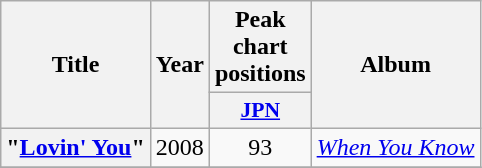<table class="wikitable plainrowheaders" style="text-align:center;">
<tr>
<th scope="col" rowspan="2">Title</th>
<th scope="col" rowspan="2">Year</th>
<th scope="col" colspan="1">Peak chart positions</th>
<th scope="col" rowspan="2">Album</th>
</tr>
<tr>
<th scope="col" style="width:3em;font-size:90%;"><a href='#'>JPN</a><br></th>
</tr>
<tr>
<th scope="row">"<a href='#'>Lovin' You</a>"</th>
<td>2008</td>
<td>93</td>
<td><em><a href='#'>When You Know</a></em></td>
</tr>
<tr>
</tr>
</table>
